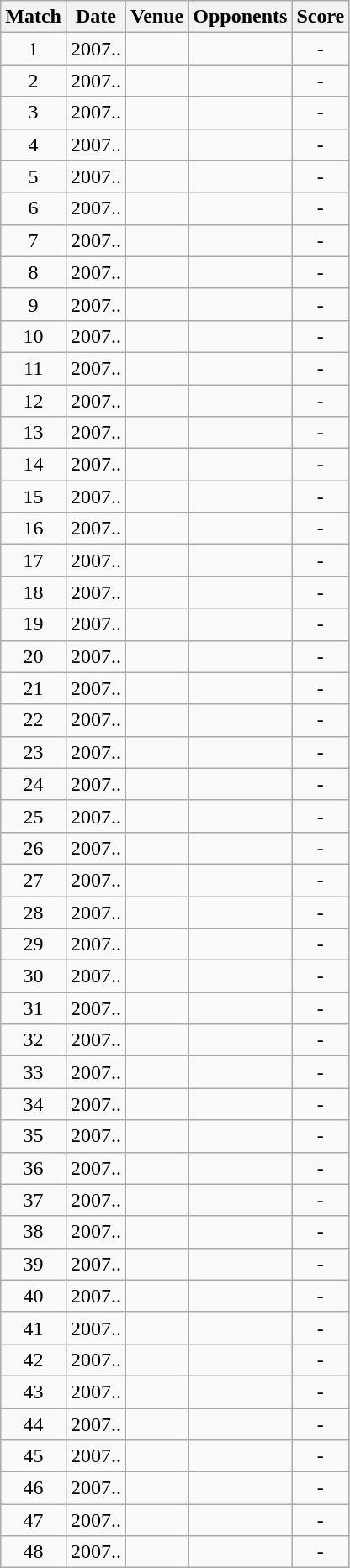<table class="wikitable" style="text-align:center;">
<tr>
<th>Match</th>
<th>Date</th>
<th>Venue</th>
<th>Opponents</th>
<th>Score</th>
</tr>
<tr>
<td>1</td>
<td>2007..</td>
<td><a href='#'></a></td>
<td><a href='#'></a></td>
<td>-</td>
</tr>
<tr>
<td>2</td>
<td>2007..</td>
<td><a href='#'></a></td>
<td><a href='#'></a></td>
<td>-</td>
</tr>
<tr>
<td>3</td>
<td>2007..</td>
<td><a href='#'></a></td>
<td><a href='#'></a></td>
<td>-</td>
</tr>
<tr>
<td>4</td>
<td>2007..</td>
<td><a href='#'></a></td>
<td><a href='#'></a></td>
<td>-</td>
</tr>
<tr>
<td>5</td>
<td>2007..</td>
<td><a href='#'></a></td>
<td><a href='#'></a></td>
<td>-</td>
</tr>
<tr>
<td>6</td>
<td>2007..</td>
<td><a href='#'></a></td>
<td><a href='#'></a></td>
<td>-</td>
</tr>
<tr>
<td>7</td>
<td>2007..</td>
<td><a href='#'></a></td>
<td><a href='#'></a></td>
<td>-</td>
</tr>
<tr>
<td>8</td>
<td>2007..</td>
<td><a href='#'></a></td>
<td><a href='#'></a></td>
<td>-</td>
</tr>
<tr>
<td>9</td>
<td>2007..</td>
<td><a href='#'></a></td>
<td><a href='#'></a></td>
<td>-</td>
</tr>
<tr>
<td>10</td>
<td>2007..</td>
<td><a href='#'></a></td>
<td><a href='#'></a></td>
<td>-</td>
</tr>
<tr>
<td>11</td>
<td>2007..</td>
<td><a href='#'></a></td>
<td><a href='#'></a></td>
<td>-</td>
</tr>
<tr>
<td>12</td>
<td>2007..</td>
<td><a href='#'></a></td>
<td><a href='#'></a></td>
<td>-</td>
</tr>
<tr>
<td>13</td>
<td>2007..</td>
<td><a href='#'></a></td>
<td><a href='#'></a></td>
<td>-</td>
</tr>
<tr>
<td>14</td>
<td>2007..</td>
<td><a href='#'></a></td>
<td><a href='#'></a></td>
<td>-</td>
</tr>
<tr>
<td>15</td>
<td>2007..</td>
<td><a href='#'></a></td>
<td><a href='#'></a></td>
<td>-</td>
</tr>
<tr>
<td>16</td>
<td>2007..</td>
<td><a href='#'></a></td>
<td><a href='#'></a></td>
<td>-</td>
</tr>
<tr>
<td>17</td>
<td>2007..</td>
<td><a href='#'></a></td>
<td><a href='#'></a></td>
<td>-</td>
</tr>
<tr>
<td>18</td>
<td>2007..</td>
<td><a href='#'></a></td>
<td><a href='#'></a></td>
<td>-</td>
</tr>
<tr>
<td>19</td>
<td>2007..</td>
<td><a href='#'></a></td>
<td><a href='#'></a></td>
<td>-</td>
</tr>
<tr>
<td>20</td>
<td>2007..</td>
<td><a href='#'></a></td>
<td><a href='#'></a></td>
<td>-</td>
</tr>
<tr>
<td>21</td>
<td>2007..</td>
<td><a href='#'></a></td>
<td><a href='#'></a></td>
<td>-</td>
</tr>
<tr>
<td>22</td>
<td>2007..</td>
<td><a href='#'></a></td>
<td><a href='#'></a></td>
<td>-</td>
</tr>
<tr>
<td>23</td>
<td>2007..</td>
<td><a href='#'></a></td>
<td><a href='#'></a></td>
<td>-</td>
</tr>
<tr>
<td>24</td>
<td>2007..</td>
<td><a href='#'></a></td>
<td><a href='#'></a></td>
<td>-</td>
</tr>
<tr>
<td>25</td>
<td>2007..</td>
<td><a href='#'></a></td>
<td><a href='#'></a></td>
<td>-</td>
</tr>
<tr>
<td>26</td>
<td>2007..</td>
<td><a href='#'></a></td>
<td><a href='#'></a></td>
<td>-</td>
</tr>
<tr>
<td>27</td>
<td>2007..</td>
<td><a href='#'></a></td>
<td><a href='#'></a></td>
<td>-</td>
</tr>
<tr>
<td>28</td>
<td>2007..</td>
<td><a href='#'></a></td>
<td><a href='#'></a></td>
<td>-</td>
</tr>
<tr>
<td>29</td>
<td>2007..</td>
<td><a href='#'></a></td>
<td><a href='#'></a></td>
<td>-</td>
</tr>
<tr>
<td>30</td>
<td>2007..</td>
<td><a href='#'></a></td>
<td><a href='#'></a></td>
<td>-</td>
</tr>
<tr>
<td>31</td>
<td>2007..</td>
<td><a href='#'></a></td>
<td><a href='#'></a></td>
<td>-</td>
</tr>
<tr>
<td>32</td>
<td>2007..</td>
<td><a href='#'></a></td>
<td><a href='#'></a></td>
<td>-</td>
</tr>
<tr>
<td>33</td>
<td>2007..</td>
<td><a href='#'></a></td>
<td><a href='#'></a></td>
<td>-</td>
</tr>
<tr>
<td>34</td>
<td>2007..</td>
<td><a href='#'></a></td>
<td><a href='#'></a></td>
<td>-</td>
</tr>
<tr>
<td>35</td>
<td>2007..</td>
<td><a href='#'></a></td>
<td><a href='#'></a></td>
<td>-</td>
</tr>
<tr>
<td>36</td>
<td>2007..</td>
<td><a href='#'></a></td>
<td><a href='#'></a></td>
<td>-</td>
</tr>
<tr>
<td>37</td>
<td>2007..</td>
<td><a href='#'></a></td>
<td><a href='#'></a></td>
<td>-</td>
</tr>
<tr>
<td>38</td>
<td>2007..</td>
<td><a href='#'></a></td>
<td><a href='#'></a></td>
<td>-</td>
</tr>
<tr>
<td>39</td>
<td>2007..</td>
<td><a href='#'></a></td>
<td><a href='#'></a></td>
<td>-</td>
</tr>
<tr>
<td>40</td>
<td>2007..</td>
<td><a href='#'></a></td>
<td><a href='#'></a></td>
<td>-</td>
</tr>
<tr>
<td>41</td>
<td>2007..</td>
<td><a href='#'></a></td>
<td><a href='#'></a></td>
<td>-</td>
</tr>
<tr>
<td>42</td>
<td>2007..</td>
<td><a href='#'></a></td>
<td><a href='#'></a></td>
<td>-</td>
</tr>
<tr>
<td>43</td>
<td>2007..</td>
<td><a href='#'></a></td>
<td><a href='#'></a></td>
<td>-</td>
</tr>
<tr>
<td>44</td>
<td>2007..</td>
<td><a href='#'></a></td>
<td><a href='#'></a></td>
<td>-</td>
</tr>
<tr>
<td>45</td>
<td>2007..</td>
<td><a href='#'></a></td>
<td><a href='#'></a></td>
<td>-</td>
</tr>
<tr>
<td>46</td>
<td>2007..</td>
<td><a href='#'></a></td>
<td><a href='#'></a></td>
<td>-</td>
</tr>
<tr>
<td>47</td>
<td>2007..</td>
<td><a href='#'></a></td>
<td><a href='#'></a></td>
<td>-</td>
</tr>
<tr>
<td>48</td>
<td>2007..</td>
<td><a href='#'></a></td>
<td><a href='#'></a></td>
<td>-</td>
</tr>
</table>
